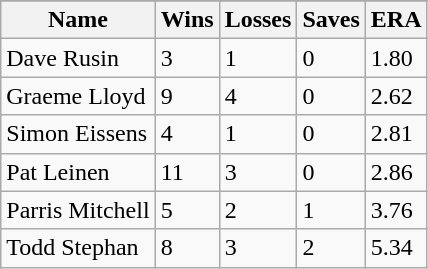<table class="wikitable">
<tr>
</tr>
<tr>
<th>Name</th>
<th>Wins</th>
<th>Losses</th>
<th>Saves</th>
<th>ERA</th>
</tr>
<tr>
<td>Dave Rusin</td>
<td>3</td>
<td>1</td>
<td>0</td>
<td>1.80</td>
</tr>
<tr>
<td>Graeme Lloyd</td>
<td>9</td>
<td>4</td>
<td>0</td>
<td>2.62</td>
</tr>
<tr>
<td>Simon Eissens</td>
<td>4</td>
<td>1</td>
<td>0</td>
<td>2.81</td>
</tr>
<tr>
<td>Pat Leinen</td>
<td>11</td>
<td>3</td>
<td>0</td>
<td>2.86</td>
</tr>
<tr>
<td>Parris Mitchell</td>
<td>5</td>
<td>2</td>
<td>1</td>
<td>3.76</td>
</tr>
<tr>
<td>Todd Stephan</td>
<td>8</td>
<td>3</td>
<td>2</td>
<td>5.34</td>
</tr>
</table>
